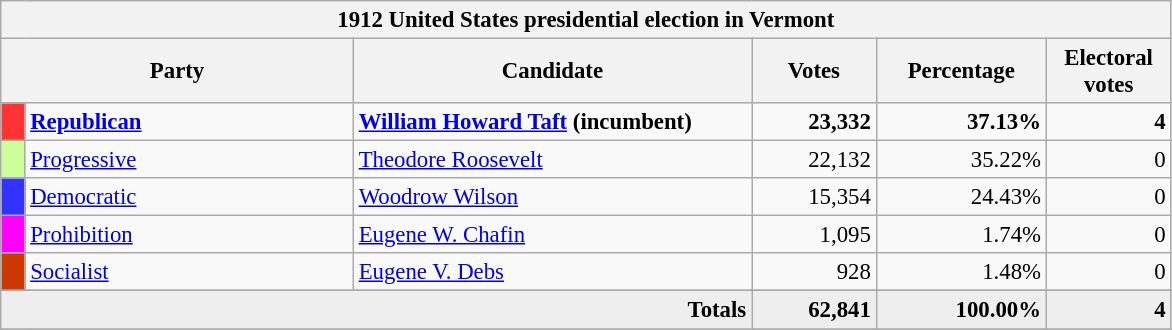<table class="wikitable" style="font-size: 95%;">
<tr>
<th colspan="6">1912 United States presidential election in Vermont</th>
</tr>
<tr>
<th colspan="2" style="width: 15em">Party</th>
<th style="width: 17em">Candidate</th>
<th style="width: 5em">Votes</th>
<th style="width: 7em">Percentage</th>
<th style="width: 5em">Electoral votes</th>
</tr>
<tr>
<th style="background-color:#FF3333; width: 3px"></th>
<td style="width: 130px"><strong><a href='#'>Republican</a></strong></td>
<td><strong><a href='#'>William Howard Taft</a> (incumbent)</strong></td>
<td align="right"><strong>23,332</strong></td>
<td align="right"><strong>37.13%</strong></td>
<td align="right"><strong>4</strong></td>
</tr>
<tr>
<th style="background-color:#CCFF99; width: 3px"></th>
<td style="width: 130px"><a href='#'>Progressive</a></td>
<td><a href='#'>Theodore Roosevelt</a></td>
<td align="right">22,132</td>
<td align="right">35.22%</td>
<td align="right">0</td>
</tr>
<tr>
<th style="background-color:#3333FF; width: 3px"></th>
<td style="width: 130px"><a href='#'>Democratic</a></td>
<td><a href='#'>Woodrow Wilson</a></td>
<td align="right">15,354</td>
<td align="right">24.43%</td>
<td align="right">0</td>
</tr>
<tr>
<th style="background-color:#FF00FF; width: 3px"></th>
<td style="width: 130px"><a href='#'>Prohibition</a></td>
<td><a href='#'>Eugene W. Chafin</a></td>
<td align="right">1,095</td>
<td align="right">1.74%</td>
<td align="right">0</td>
</tr>
<tr>
<th style="background-color:#CD3700; width: 3px"></th>
<td style="width: 130px"><a href='#'>Socialist</a></td>
<td><a href='#'>Eugene V. Debs</a></td>
<td align="right">928</td>
<td align="right">1.48%</td>
<td align="right">0</td>
</tr>
<tr>
</tr>
<tr bgcolor="#EEEEEE">
<td colspan="3" align="right"><strong>Totals</strong></td>
<td align="right"><strong>62,841</strong></td>
<td align="right"><strong>100.00%</strong></td>
<td align="right"><strong>4</strong></td>
</tr>
<tr bgcolor="#EEEEEE">
</tr>
</table>
